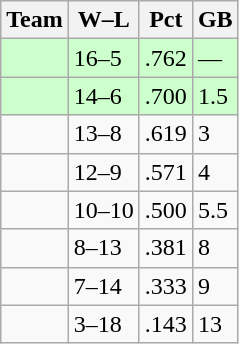<table class="wikitable">
<tr>
<th>Team</th>
<th>W–L</th>
<th>Pct</th>
<th>GB</th>
</tr>
<tr bgcolor=#ccffcc>
<td></td>
<td>16–5</td>
<td>.762</td>
<td>—</td>
</tr>
<tr bgcolor=#ccffcc>
<td></td>
<td>14–6</td>
<td>.700</td>
<td>1.5</td>
</tr>
<tr>
<td></td>
<td>13–8</td>
<td>.619</td>
<td>3</td>
</tr>
<tr>
<td></td>
<td>12–9</td>
<td>.571</td>
<td>4</td>
</tr>
<tr>
<td></td>
<td>10–10</td>
<td>.500</td>
<td>5.5</td>
</tr>
<tr>
<td></td>
<td>8–13</td>
<td>.381</td>
<td>8</td>
</tr>
<tr>
<td></td>
<td>7–14</td>
<td>.333</td>
<td>9</td>
</tr>
<tr>
<td></td>
<td>3–18</td>
<td>.143</td>
<td>13</td>
</tr>
</table>
